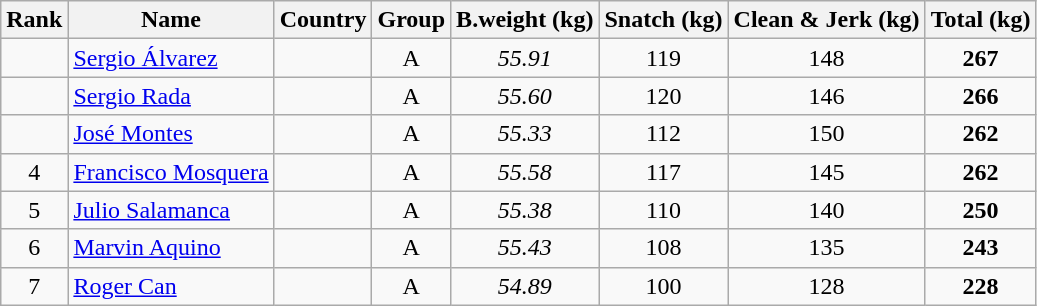<table class="wikitable sortable" style="text-align:center;">
<tr>
<th>Rank</th>
<th>Name</th>
<th>Country</th>
<th>Group</th>
<th>B.weight (kg)</th>
<th>Snatch (kg)</th>
<th>Clean & Jerk (kg)</th>
<th>Total (kg)</th>
</tr>
<tr>
<td></td>
<td align=left><a href='#'>Sergio Álvarez</a></td>
<td align=left></td>
<td>A</td>
<td><em>55.91</em></td>
<td>119</td>
<td>148</td>
<td><strong>267</strong></td>
</tr>
<tr>
<td></td>
<td align=left><a href='#'>Sergio Rada</a></td>
<td align=left></td>
<td>A</td>
<td><em>55.60</em></td>
<td>120</td>
<td>146</td>
<td><strong>266</strong></td>
</tr>
<tr>
<td></td>
<td align=left><a href='#'>José Montes</a></td>
<td align=left></td>
<td>A</td>
<td><em>55.33</em></td>
<td>112</td>
<td>150</td>
<td><strong>262</strong></td>
</tr>
<tr>
<td>4</td>
<td align=left><a href='#'>Francisco Mosquera</a></td>
<td align=left></td>
<td>A</td>
<td><em>55.58</em></td>
<td>117</td>
<td>145</td>
<td><strong>262</strong></td>
</tr>
<tr>
<td>5</td>
<td align=left><a href='#'>Julio Salamanca</a></td>
<td align=left></td>
<td>A</td>
<td><em>55.38</em></td>
<td>110</td>
<td>140</td>
<td><strong>250</strong></td>
</tr>
<tr>
<td>6</td>
<td align=left><a href='#'>Marvin Aquino</a></td>
<td align=left></td>
<td>A</td>
<td><em>55.43</em></td>
<td>108</td>
<td>135</td>
<td><strong>243</strong></td>
</tr>
<tr>
<td>7</td>
<td align=left><a href='#'>Roger Can</a></td>
<td align=left></td>
<td>A</td>
<td><em>54.89</em></td>
<td>100</td>
<td>128</td>
<td><strong>228</strong></td>
</tr>
</table>
